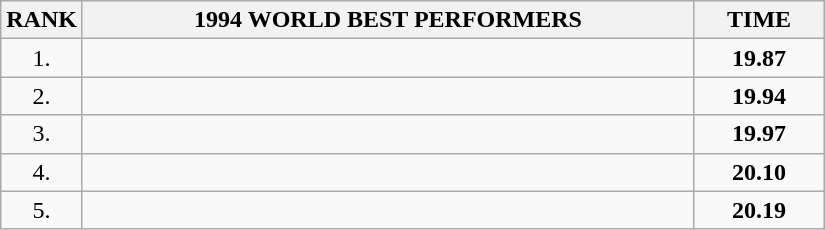<table class=wikitable>
<tr>
<th>RANK</th>
<th align="center" style="width: 25em">1994 WORLD BEST PERFORMERS</th>
<th align="center" style="width: 5em">TIME</th>
</tr>
<tr>
<td align="center">1.</td>
<td></td>
<td align="center"><strong>19.87</strong></td>
</tr>
<tr>
<td align="center">2.</td>
<td></td>
<td align="center"><strong>19.94</strong></td>
</tr>
<tr>
<td align="center">3.</td>
<td></td>
<td align="center"><strong>19.97</strong></td>
</tr>
<tr>
<td align="center">4.</td>
<td></td>
<td align="center"><strong>20.10</strong></td>
</tr>
<tr>
<td align="center">5.</td>
<td></td>
<td align="center"><strong>20.19</strong></td>
</tr>
</table>
